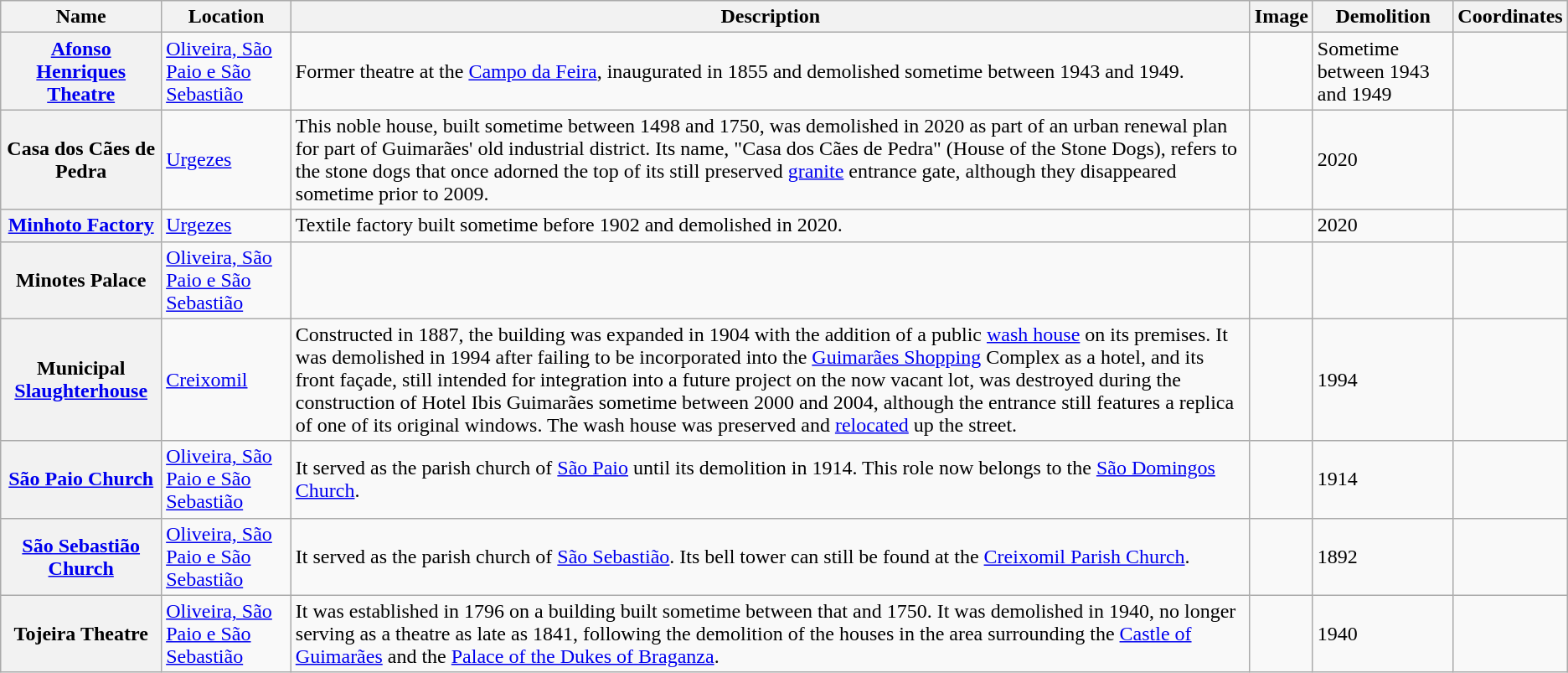<table class="wikitable sortable">
<tr>
<th scope=col>Name</th>
<th scope=col>Location</th>
<th scope=col class=unsortable>Description</th>
<th scope=col class=unsortable>Image</th>
<th scope=col>Demolition</th>
<th scope=col>Coordinates</th>
</tr>
<tr>
<th scope=row><a href='#'>Afonso Henriques Theatre</a></th>
<td><a href='#'>Oliveira, São Paio e São Sebastião</a></td>
<td>Former theatre at the <a href='#'>Campo da Feira</a>, inaugurated in 1855 and demolished sometime between 1943 and 1949.</td>
<td></td>
<td>Sometime between 1943 and 1949</td>
<td></td>
</tr>
<tr>
<th scope=row>Casa dos Cães de Pedra</th>
<td><a href='#'>Urgezes</a></td>
<td>This noble house, built sometime between 1498 and 1750, was demolished in 2020 as part of an urban renewal plan for part of Guimarães' old industrial district. Its name, "Casa dos Cães de Pedra" (House of the Stone Dogs), refers to the stone dogs that once adorned the top of its still preserved <a href='#'>granite</a> entrance gate, although they disappeared sometime prior to 2009.</td>
<td></td>
<td>2020</td>
<td></td>
</tr>
<tr>
<th scope=row><a href='#'>Minhoto Factory</a></th>
<td><a href='#'>Urgezes</a></td>
<td>Textile factory built sometime before 1902 and demolished in 2020.</td>
<td></td>
<td>2020</td>
<td></td>
</tr>
<tr>
<th scope=row>Minotes Palace</th>
<td><a href='#'>Oliveira, São Paio e São Sebastião</a></td>
<td></td>
<td></td>
<td></td>
<td></td>
</tr>
<tr>
<th scope=row>Municipal <a href='#'>Slaughterhouse</a></th>
<td><a href='#'>Creixomil</a></td>
<td>Constructed in 1887, the building was expanded in 1904 with the addition of a public <a href='#'>wash house</a> on its premises. It was demolished in 1994 after failing to be incorporated into the <a href='#'>Guimarães Shopping</a> Complex as a hotel, and its front façade, still intended for integration into a future project on the now vacant lot, was destroyed during the construction of Hotel Ibis Guimarães sometime between 2000 and 2004, although the entrance still features a replica of one of its original windows. The wash house was preserved and <a href='#'>relocated</a> up the street.</td>
<td></td>
<td>1994</td>
<td></td>
</tr>
<tr>
<th scope=row><a href='#'>São Paio Church</a></th>
<td><a href='#'>Oliveira, São Paio e São Sebastião</a></td>
<td>It served as the parish church of <a href='#'>São Paio</a> until its demolition in 1914. This role now belongs to the <a href='#'>São Domingos Church</a>.</td>
<td></td>
<td>1914</td>
<td></td>
</tr>
<tr>
<th scope=row><a href='#'>São Sebastião Church</a></th>
<td><a href='#'>Oliveira, São Paio e São Sebastião</a></td>
<td>It served as the parish church of <a href='#'>São Sebastião</a>. Its bell tower can still be found at the <a href='#'>Creixomil Parish Church</a>.</td>
<td></td>
<td>1892</td>
<td></td>
</tr>
<tr>
<th scope=row>Tojeira Theatre</th>
<td><a href='#'>Oliveira, São Paio e São Sebastião</a></td>
<td>It was established in 1796 on a building built sometime between that and 1750. It was demolished in 1940, no longer serving as a theatre as late as 1841, following the demolition of the houses in the area surrounding the <a href='#'>Castle of Guimarães</a> and the <a href='#'>Palace of the Dukes of Braganza</a>.</td>
<td></td>
<td>1940</td>
<td></td>
</tr>
</table>
